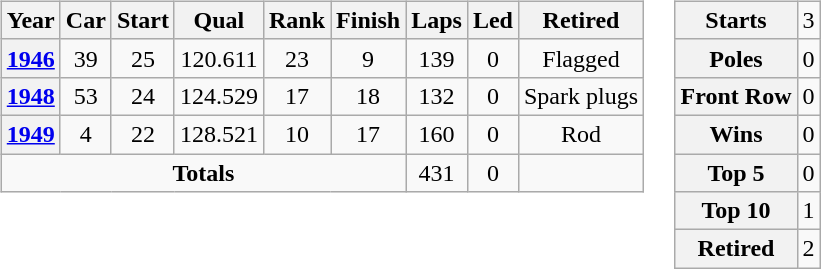<table>
<tr ---- valign="top">
<td><br><table class="wikitable" style="text-align:center">
<tr>
<th>Year</th>
<th>Car</th>
<th>Start</th>
<th>Qual</th>
<th>Rank</th>
<th>Finish</th>
<th>Laps</th>
<th>Led</th>
<th>Retired</th>
</tr>
<tr>
<th><a href='#'>1946</a></th>
<td>39</td>
<td>25</td>
<td>120.611</td>
<td>23</td>
<td>9</td>
<td>139</td>
<td>0</td>
<td>Flagged</td>
</tr>
<tr>
<th><a href='#'>1948</a></th>
<td>53</td>
<td>24</td>
<td>124.529</td>
<td>17</td>
<td>18</td>
<td>132</td>
<td>0</td>
<td>Spark plugs</td>
</tr>
<tr>
<th><a href='#'>1949</a></th>
<td>4</td>
<td>22</td>
<td>128.521</td>
<td>10</td>
<td>17</td>
<td>160</td>
<td>0</td>
<td>Rod</td>
</tr>
<tr>
<td colspan="6"><strong>Totals</strong></td>
<td>431</td>
<td>0</td>
<td></td>
</tr>
</table>
</td>
<td><br><table class="wikitable" style="text-align:center">
<tr>
<th>Starts</th>
<td>3</td>
</tr>
<tr>
<th>Poles</th>
<td>0</td>
</tr>
<tr>
<th>Front Row</th>
<td>0</td>
</tr>
<tr>
<th>Wins</th>
<td>0</td>
</tr>
<tr>
<th>Top 5</th>
<td>0</td>
</tr>
<tr>
<th>Top 10</th>
<td>1</td>
</tr>
<tr>
<th>Retired</th>
<td>2</td>
</tr>
</table>
</td>
</tr>
</table>
